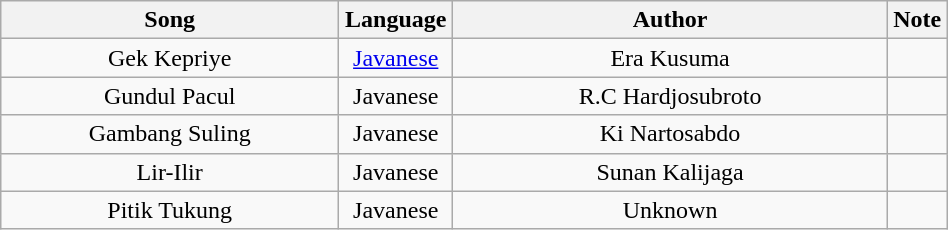<table class="wikitable" style="width:50%;text-align:center">
<tr>
<th style="width:35%">Song</th>
<th style="width:10%">Language</th>
<th style="width:45%">Author</th>
<th style="width:5%">Note</th>
</tr>
<tr>
<td>Gek Kepriye</td>
<td><a href='#'>Javanese</a></td>
<td>Era Kusuma</td>
<td></td>
</tr>
<tr>
<td>Gundul Pacul</td>
<td>Javanese</td>
<td>R.C Hardjosubroto</td>
<td></td>
</tr>
<tr>
<td>Gambang Suling</td>
<td>Javanese</td>
<td>Ki Nartosabdo</td>
<td></td>
</tr>
<tr>
<td>Lir-Ilir</td>
<td>Javanese</td>
<td>Sunan Kalijaga</td>
<td></td>
</tr>
<tr>
<td>Pitik Tukung</td>
<td>Javanese</td>
<td>Unknown</td>
<td></td>
</tr>
</table>
